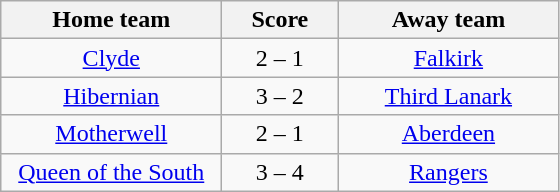<table class="wikitable" style="text-align: center">
<tr>
<th width=140>Home team</th>
<th width=70>Score</th>
<th width=140>Away team</th>
</tr>
<tr>
<td><a href='#'>Clyde</a></td>
<td>2 – 1</td>
<td><a href='#'>Falkirk</a></td>
</tr>
<tr>
<td><a href='#'>Hibernian</a></td>
<td>3 – 2</td>
<td><a href='#'>Third Lanark</a></td>
</tr>
<tr>
<td><a href='#'>Motherwell</a></td>
<td>2 – 1</td>
<td><a href='#'>Aberdeen</a></td>
</tr>
<tr>
<td><a href='#'>Queen of the South</a></td>
<td>3 – 4</td>
<td><a href='#'>Rangers</a></td>
</tr>
</table>
